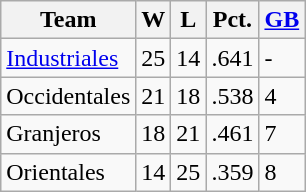<table class="wikitable">
<tr>
<th>Team</th>
<th>W</th>
<th>L</th>
<th>Pct.</th>
<th><a href='#'>GB</a></th>
</tr>
<tr>
<td><a href='#'>Industriales</a></td>
<td>25</td>
<td>14</td>
<td>.641</td>
<td>-</td>
</tr>
<tr>
<td>Occidentales</td>
<td>21</td>
<td>18</td>
<td>.538</td>
<td>4</td>
</tr>
<tr>
<td>Granjeros</td>
<td>18</td>
<td>21</td>
<td>.461</td>
<td>7</td>
</tr>
<tr>
<td>Orientales</td>
<td>14</td>
<td>25</td>
<td>.359</td>
<td>8</td>
</tr>
</table>
